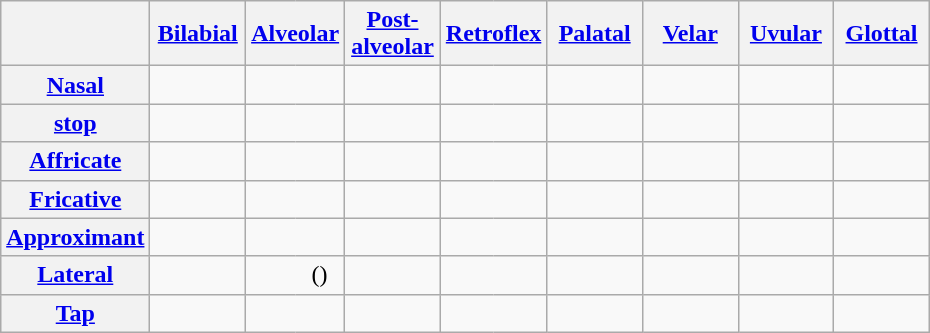<table class="wikitable" style="margin: 1em auto 1em auto; text-align: center;">
<tr>
<th></th>
<th colspan = 2><a href='#'>Bilabial</a></th>
<th colspan = 2><a href='#'>Alveolar</a></th>
<th colspan = 2><a href='#'>Post-alveolar</a></th>
<th colspan = 2><a href='#'>Retroflex</a></th>
<th colspan = 2><a href='#'>Palatal</a></th>
<th colspan = 2><a href='#'>Velar</a></th>
<th colspan = 2><a href='#'>Uvular</a></th>
<th colspan = 2><a href='#'>Glottal</a></th>
</tr>
<tr>
<th><a href='#'>Nasal</a></th>
<td style="border-right:0; width:25px;"></td>
<td style="border-left:0; width:25px;"><a href='#'></a></td>
<td style="border-right:0; width:25px;"></td>
<td style="border-left:0; width:25px;"><a href='#'></a></td>
<td colspan = 2></td>
<td colspan = 2></td>
<td style="border-right:0; width:25px;"></td>
<td style="border-left:0; width:25px;"><a href='#'></a></td>
<td colspan = 2></td>
<td colspan = 2></td>
<td colspan = 2></td>
</tr>
<tr>
<th><a href='#'>stop</a></th>
<td style="border-right:0; width:25px;"><a href='#'></a></td>
<td style="border-left:0; width:25px;"></td>
<td style="border-right:0; width:25px;"><a href='#'></a></td>
<td style="border-left:0; width:25px;"></td>
<td colspan = 2></td>
<td colspan = 2></td>
<td colspan = 2></td>
<td style="border-right:0; width:25px;"><a href='#'></a></td>
<td style="border-left:0; width:25px;"></td>
<td style="border-right:0; width:25px;"><a href='#'></a></td>
<td style="border-left:0; width:25px;"></td>
<td colspan = 2></td>
</tr>
<tr>
<th><a href='#'>Affricate</a></th>
<td colspan = 2></td>
<td style="border-right:0; width:25px;"></td>
<td style="border-left:0; width:25px;"></td>
<td style="border-right:0; width:25px;"><a href='#'></a></td>
<td style="border-left:0; width:25px;"></td>
<td style="border-right:0; width:25px;"><a href='#'></a></td>
<td style="border-left:0; width:25px;"></td>
<td colspan = 2></td>
<td colspan = 2></td>
<td colspan = 2></td>
<td colspan = 2></td>
</tr>
<tr>
<th><a href='#'>Fricative</a></th>
<td style="border-right:0; width:25px;"></td>
<td style="border-left:0; width:25px;"></td>
<td style="border-right:0; width:25px;"><a href='#'></a></td>
<td style="border-left:0; width:25px;"></td>
<td style="border-right:0; width:25px;"></td>
<td style="border-left:0; width:25px;"></td>
<td style="border-right:0; width:25px;"><a href='#'></a></td>
<td style="border-left:0; width:25px;"></td>
<td colspan = 2></td>
<td colspan = 2></td>
<td colspan = 2></td>
<td style="border-right:0; width:25px;"><a href='#'></a></td>
<td style="border-left:0; width:25px;"></td>
</tr>
<tr>
<th><a href='#'>Approximant</a></th>
<td colspan = 2></td>
<td colspan = 2></td>
<td colspan = 2></td>
<td colspan = 2></td>
<td style="border-right:0; width:25px;"></td>
<td style="border-left:0; width:25px;"><a href='#'></a></td>
<td style="border-right:0; width:25px;"></td>
<td style="border-left:0; width:25px;"><a href='#'></a></td>
<td colspan = 2></td>
<td colspan = 2></td>
</tr>
<tr>
<th><a href='#'>Lateral</a></th>
<td colspan = 2></td>
<td style="border-right:0; width:25px;"></td>
<td style="border-left:0; width:25px;">(<a href='#'></a>)</td>
<td colspan = 2></td>
<td colspan = 2></td>
<td style="border-right:0; width:25px;"></td>
<td style="border-left:0; width:25px;"><a href='#'></a></td>
<td colspan = 2></td>
<td colspan = 2></td>
<td colspan = 2></td>
</tr>
<tr>
<th><a href='#'>Tap</a></th>
<td colspan = 2></td>
<td style="border-right:0; width:25px;"></td>
<td style="border-left:0; width:25px;"><a href='#'></a></td>
<td colspan = 2></td>
<td colspan = 2></td>
<td colspan = 2></td>
<td colspan = 2></td>
<td colspan = 2></td>
<td colspan = 2></td>
</tr>
</table>
